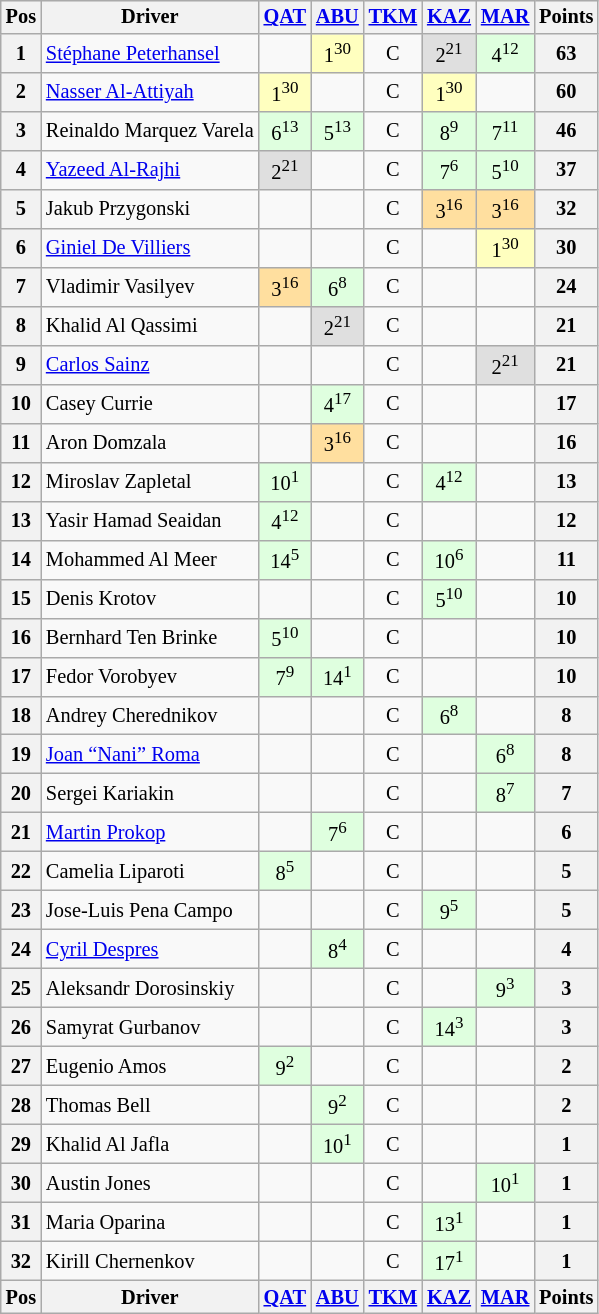<table class="wikitable" style="font-size: 85%; text-align: center; display: inline-table;">
<tr valign="top">
<th valign="middle">Pos</th>
<th valign="middle">Driver</th>
<th><a href='#'>QAT</a><br></th>
<th><a href='#'>ABU</a><br></th>
<th><a href='#'>TKM</a><br></th>
<th><a href='#'>KAZ</a><br></th>
<th><a href='#'>MAR</a><br></th>
<th valign="middle">Points</th>
</tr>
<tr>
<th>1</th>
<td align=left> <a href='#'>Stéphane Peterhansel</a></td>
<td></td>
<td style="background:#ffffbf;">1<sup>30</sup></td>
<td>C</td>
<td style="background:#dfdfdf;">2<sup>21</sup></td>
<td style="background:#dfffdf;">4<sup>12</sup></td>
<th>63</th>
</tr>
<tr>
<th>2</th>
<td align=left> <a href='#'>Nasser Al-Attiyah</a></td>
<td style="background:#ffffbf;">1<sup>30</sup></td>
<td></td>
<td>C</td>
<td style="background:#ffffbf;">1<sup>30</sup></td>
<td></td>
<th>60</th>
</tr>
<tr>
<th>3</th>
<td align=left> Reinaldo Marquez Varela</td>
<td style="background:#dfffdf;">6<sup>13</sup></td>
<td style="background:#dfffdf;">5<sup>13</sup></td>
<td>C</td>
<td style="background:#dfffdf;">8<sup>9</sup></td>
<td style="background:#dfffdf;">7<sup>11</sup></td>
<th>46</th>
</tr>
<tr>
<th>4</th>
<td align=left> <a href='#'>Yazeed Al-Rajhi</a></td>
<td style="background:#dfdfdf;">2<sup>21</sup></td>
<td></td>
<td>C</td>
<td style="background:#dfffdf;">7<sup>6</sup></td>
<td style="background:#dfffdf;">5<sup>10</sup></td>
<th>37</th>
</tr>
<tr>
<th>5</th>
<td align=left> Jakub Przygonski</td>
<td></td>
<td></td>
<td>C</td>
<td style="background:#ffdf9f;">3<sup>16</sup></td>
<td style="background:#ffdf9f;">3<sup>16</sup></td>
<th>32</th>
</tr>
<tr>
<th>6</th>
<td align=left> <a href='#'>Giniel De Villiers</a></td>
<td></td>
<td></td>
<td>C</td>
<td></td>
<td style="background:#ffffbf;">1<sup>30</sup></td>
<th>30</th>
</tr>
<tr>
<th>7</th>
<td align=left> Vladimir Vasilyev</td>
<td style="background:#ffdf9f;">3<sup>16</sup></td>
<td style="background:#dfffdf;">6<sup>8</sup></td>
<td>C</td>
<td></td>
<td></td>
<th>24</th>
</tr>
<tr>
<th>8</th>
<td align=left> Khalid Al Qassimi</td>
<td></td>
<td style="background:#dfdfdf;">2<sup>21</sup></td>
<td>C</td>
<td></td>
<td></td>
<th>21</th>
</tr>
<tr>
<th>9</th>
<td align=left> <a href='#'>Carlos Sainz</a></td>
<td></td>
<td></td>
<td>C</td>
<td></td>
<td style="background:#dfdfdf;">2<sup>21</sup></td>
<th>21</th>
</tr>
<tr>
<th>10</th>
<td align=left> Casey Currie</td>
<td></td>
<td style="background:#dfffdf;">4<sup>17</sup></td>
<td>C</td>
<td></td>
<td></td>
<th>17</th>
</tr>
<tr>
<th>11</th>
<td align=left> Aron Domzala</td>
<td></td>
<td style="background:#ffdf9f;">3<sup>16</sup></td>
<td>C</td>
<td></td>
<td></td>
<th>16</th>
</tr>
<tr>
<th>12</th>
<td align=left> Miroslav Zapletal</td>
<td style="background:#dfffdf;">10<sup>1</sup></td>
<td></td>
<td>C</td>
<td style="background:#dfffdf;">4<sup>12</sup></td>
<td></td>
<th>13</th>
</tr>
<tr>
<th>13</th>
<td align=left> Yasir Hamad Seaidan</td>
<td style="background:#dfffdf;">4<sup>12</sup></td>
<td></td>
<td>C</td>
<td></td>
<td></td>
<th>12</th>
</tr>
<tr>
<th>14</th>
<td align=left> Mohammed Al Meer</td>
<td style="background:#dfffdf;">14<sup>5</sup></td>
<td></td>
<td>C</td>
<td style="background:#dfffdf;">10<sup>6</sup></td>
<td></td>
<th>11</th>
</tr>
<tr>
<th>15</th>
<td align=left> Denis Krotov</td>
<td></td>
<td></td>
<td>C</td>
<td style="background:#dfffdf;">5<sup>10</sup></td>
<td></td>
<th>10</th>
</tr>
<tr>
<th>16</th>
<td align=left> Bernhard Ten Brinke</td>
<td style="background:#dfffdf;">5<sup>10</sup></td>
<td></td>
<td>C</td>
<td></td>
<td></td>
<th>10</th>
</tr>
<tr>
<th>17</th>
<td align=left> Fedor Vorobyev</td>
<td style="background:#dfffdf;">7<sup>9</sup></td>
<td style="background:#dfffdf;">14<sup>1</sup></td>
<td>C</td>
<td></td>
<td></td>
<th>10</th>
</tr>
<tr>
<th>18</th>
<td align=left> Andrey Cherednikov</td>
<td></td>
<td></td>
<td>C</td>
<td style="background:#dfffdf;">6<sup>8</sup></td>
<td></td>
<th>8</th>
</tr>
<tr>
<th>19</th>
<td align=left> <a href='#'>Joan “Nani” Roma</a></td>
<td></td>
<td></td>
<td>C</td>
<td></td>
<td style="background:#dfffdf;">6<sup>8</sup></td>
<th>8</th>
</tr>
<tr>
<th>20</th>
<td align=left> Sergei Kariakin</td>
<td></td>
<td></td>
<td>C</td>
<td></td>
<td style="background:#dfffdf;">8<sup>7</sup></td>
<th>7</th>
</tr>
<tr>
<th>21</th>
<td align=left> <a href='#'>Martin Prokop</a></td>
<td></td>
<td style="background:#dfffdf;">7<sup>6</sup></td>
<td>C</td>
<td></td>
<td></td>
<th>6</th>
</tr>
<tr>
<th>22</th>
<td align=left> Camelia Liparoti</td>
<td style="background:#dfffdf;">8<sup>5</sup></td>
<td></td>
<td>C</td>
<td></td>
<td></td>
<th>5</th>
</tr>
<tr>
<th>23</th>
<td align=left> Jose-Luis Pena Campo</td>
<td></td>
<td></td>
<td>C</td>
<td style="background:#dfffdf;">9<sup>5</sup></td>
<td></td>
<th>5</th>
</tr>
<tr>
<th>24</th>
<td align=left> <a href='#'>Cyril Despres</a></td>
<td></td>
<td style="background:#dfffdf;">8<sup>4</sup></td>
<td>C</td>
<td></td>
<td></td>
<th>4</th>
</tr>
<tr>
<th>25</th>
<td align=left> Aleksandr Dorosinskiy</td>
<td></td>
<td></td>
<td>C</td>
<td></td>
<td style="background:#dfffdf;">9<sup>3</sup></td>
<th>3</th>
</tr>
<tr>
<th>26</th>
<td align=left> Samyrat Gurbanov</td>
<td></td>
<td></td>
<td>C</td>
<td style="background:#dfffdf;">14<sup>3</sup></td>
<td></td>
<th>3</th>
</tr>
<tr>
<th>27</th>
<td align=left> Eugenio Amos</td>
<td style="background:#dfffdf;">9<sup>2</sup></td>
<td></td>
<td>C</td>
<td></td>
<td></td>
<th>2</th>
</tr>
<tr>
<th>28</th>
<td align=left> Thomas Bell</td>
<td></td>
<td style="background:#dfffdf;">9<sup>2</sup></td>
<td>C</td>
<td></td>
<td></td>
<th>2</th>
</tr>
<tr>
<th>29</th>
<td align=left> Khalid Al Jafla</td>
<td></td>
<td style="background:#dfffdf;">10<sup>1</sup></td>
<td>C</td>
<td></td>
<td></td>
<th>1</th>
</tr>
<tr>
<th>30</th>
<td align=left> Austin Jones</td>
<td></td>
<td></td>
<td>C</td>
<td></td>
<td style="background:#dfffdf;">10<sup>1</sup></td>
<th>1</th>
</tr>
<tr>
<th>31</th>
<td align=left> Maria Oparina</td>
<td></td>
<td></td>
<td>C</td>
<td style="background:#dfffdf;">13<sup>1</sup></td>
<td></td>
<th>1</th>
</tr>
<tr>
<th>32</th>
<td align=left> Kirill Chernenkov</td>
<td></td>
<td></td>
<td>C</td>
<td style="background:#dfffdf;">17<sup>1</sup></td>
<td></td>
<th>1</th>
</tr>
<tr valign="top">
<th valign="middle">Pos</th>
<th valign="middle">Driver</th>
<th><a href='#'>QAT</a><br></th>
<th><a href='#'>ABU</a><br></th>
<th><a href='#'>TKM</a><br></th>
<th><a href='#'>KAZ</a><br></th>
<th><a href='#'>MAR</a><br></th>
<th valign="middle">Points</th>
</tr>
</table>
